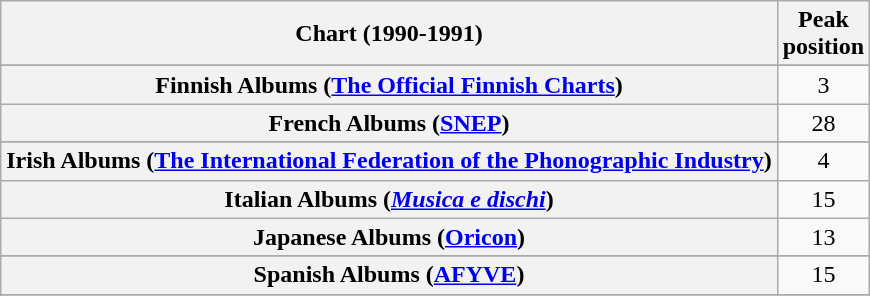<table class="wikitable sortable plainrowheaders">
<tr>
<th>Chart (1990-1991)</th>
<th>Peak<br>position</th>
</tr>
<tr>
</tr>
<tr>
</tr>
<tr>
</tr>
<tr>
</tr>
<tr>
<th scope="row">Finnish Albums (<a href='#'>The Official Finnish Charts</a>)</th>
<td align="center">3</td>
</tr>
<tr>
<th scope="row">French Albums (<a href='#'>SNEP</a>)</th>
<td align="center">28</td>
</tr>
<tr>
</tr>
<tr>
</tr>
<tr>
<th scope="row">Irish Albums (<a href='#'>The International Federation of the Phonographic Industry</a>)</th>
<td align="center">4</td>
</tr>
<tr>
<th scope="row">Italian Albums (<em><a href='#'>Musica e dischi</a></em>)</th>
<td style="text-align:center;">15</td>
</tr>
<tr>
<th scope="row">Japanese Albums (<a href='#'>Oricon</a>)</th>
<td align="center">13</td>
</tr>
<tr>
</tr>
<tr>
</tr>
<tr>
<th scope="row">Spanish Albums (<a href='#'>AFYVE</a>)</th>
<td align="center">15</td>
</tr>
<tr>
</tr>
<tr>
</tr>
<tr>
</tr>
<tr>
</tr>
</table>
